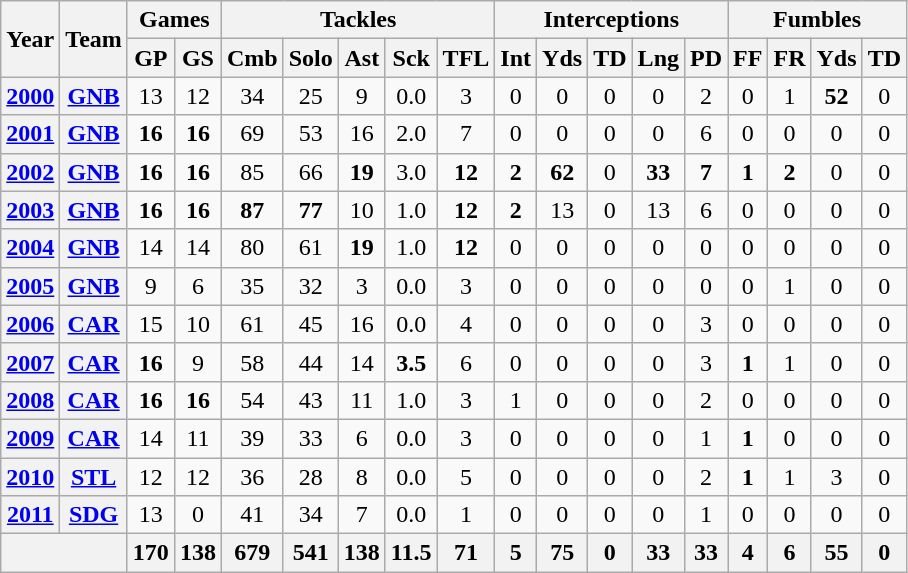<table class="wikitable" style="text-align:center">
<tr>
<th rowspan="2">Year</th>
<th rowspan="2">Team</th>
<th colspan="2">Games</th>
<th colspan="5">Tackles</th>
<th colspan="5">Interceptions</th>
<th colspan="4">Fumbles</th>
</tr>
<tr>
<th>GP</th>
<th>GS</th>
<th>Cmb</th>
<th>Solo</th>
<th>Ast</th>
<th>Sck</th>
<th>TFL</th>
<th>Int</th>
<th>Yds</th>
<th>TD</th>
<th>Lng</th>
<th>PD</th>
<th>FF</th>
<th>FR</th>
<th>Yds</th>
<th>TD</th>
</tr>
<tr>
<th><a href='#'>2000</a></th>
<th><a href='#'>GNB</a></th>
<td>13</td>
<td>12</td>
<td>34</td>
<td>25</td>
<td>9</td>
<td>0.0</td>
<td>3</td>
<td>0</td>
<td>0</td>
<td>0</td>
<td>0</td>
<td>2</td>
<td>0</td>
<td>1</td>
<td><strong>52</strong></td>
<td>0</td>
</tr>
<tr>
<th><a href='#'>2001</a></th>
<th><a href='#'>GNB</a></th>
<td><strong>16</strong></td>
<td><strong>16</strong></td>
<td>69</td>
<td>53</td>
<td>16</td>
<td>2.0</td>
<td>7</td>
<td>0</td>
<td>0</td>
<td>0</td>
<td>0</td>
<td>6</td>
<td>0</td>
<td>0</td>
<td>0</td>
<td>0</td>
</tr>
<tr>
<th><a href='#'>2002</a></th>
<th><a href='#'>GNB</a></th>
<td><strong>16</strong></td>
<td><strong>16</strong></td>
<td>85</td>
<td>66</td>
<td><strong>19</strong></td>
<td>3.0</td>
<td><strong>12</strong></td>
<td><strong>2</strong></td>
<td><strong>62</strong></td>
<td>0</td>
<td><strong>33</strong></td>
<td><strong>7</strong></td>
<td><strong>1</strong></td>
<td><strong>2</strong></td>
<td>0</td>
<td>0</td>
</tr>
<tr>
<th><a href='#'>2003</a></th>
<th><a href='#'>GNB</a></th>
<td><strong>16</strong></td>
<td><strong>16</strong></td>
<td><strong>87</strong></td>
<td><strong>77</strong></td>
<td>10</td>
<td>1.0</td>
<td><strong>12</strong></td>
<td><strong>2</strong></td>
<td>13</td>
<td>0</td>
<td>13</td>
<td>6</td>
<td>0</td>
<td>0</td>
<td>0</td>
<td>0</td>
</tr>
<tr>
<th><a href='#'>2004</a></th>
<th><a href='#'>GNB</a></th>
<td>14</td>
<td>14</td>
<td>80</td>
<td>61</td>
<td><strong>19</strong></td>
<td>1.0</td>
<td><strong>12</strong></td>
<td>0</td>
<td>0</td>
<td>0</td>
<td>0</td>
<td>0</td>
<td>0</td>
<td>0</td>
<td>0</td>
<td>0</td>
</tr>
<tr>
<th><a href='#'>2005</a></th>
<th><a href='#'>GNB</a></th>
<td>9</td>
<td>6</td>
<td>35</td>
<td>32</td>
<td>3</td>
<td>0.0</td>
<td>3</td>
<td>0</td>
<td>0</td>
<td>0</td>
<td>0</td>
<td>0</td>
<td>0</td>
<td>1</td>
<td>0</td>
<td>0</td>
</tr>
<tr>
<th><a href='#'>2006</a></th>
<th><a href='#'>CAR</a></th>
<td>15</td>
<td>10</td>
<td>61</td>
<td>45</td>
<td>16</td>
<td>0.0</td>
<td>4</td>
<td>0</td>
<td>0</td>
<td>0</td>
<td>0</td>
<td>3</td>
<td>0</td>
<td>0</td>
<td>0</td>
<td>0</td>
</tr>
<tr>
<th><a href='#'>2007</a></th>
<th><a href='#'>CAR</a></th>
<td><strong>16</strong></td>
<td>9</td>
<td>58</td>
<td>44</td>
<td>14</td>
<td><strong>3.5</strong></td>
<td>6</td>
<td>0</td>
<td>0</td>
<td>0</td>
<td>0</td>
<td>3</td>
<td><strong>1</strong></td>
<td>1</td>
<td>0</td>
<td>0</td>
</tr>
<tr>
<th><a href='#'>2008</a></th>
<th><a href='#'>CAR</a></th>
<td><strong>16</strong></td>
<td><strong>16</strong></td>
<td>54</td>
<td>43</td>
<td>11</td>
<td>1.0</td>
<td>3</td>
<td>1</td>
<td>0</td>
<td>0</td>
<td>0</td>
<td>2</td>
<td>0</td>
<td>0</td>
<td>0</td>
<td>0</td>
</tr>
<tr>
<th><a href='#'>2009</a></th>
<th><a href='#'>CAR</a></th>
<td>14</td>
<td>11</td>
<td>39</td>
<td>33</td>
<td>6</td>
<td>0.0</td>
<td>3</td>
<td>0</td>
<td>0</td>
<td>0</td>
<td>0</td>
<td>1</td>
<td><strong>1</strong></td>
<td>0</td>
<td>0</td>
<td>0</td>
</tr>
<tr>
<th><a href='#'>2010</a></th>
<th><a href='#'>STL</a></th>
<td>12</td>
<td>12</td>
<td>36</td>
<td>28</td>
<td>8</td>
<td>0.0</td>
<td>5</td>
<td>0</td>
<td>0</td>
<td>0</td>
<td>0</td>
<td>2</td>
<td><strong>1</strong></td>
<td>1</td>
<td>3</td>
<td>0</td>
</tr>
<tr>
<th><a href='#'>2011</a></th>
<th><a href='#'>SDG</a></th>
<td>13</td>
<td>0</td>
<td>41</td>
<td>34</td>
<td>7</td>
<td>0.0</td>
<td>1</td>
<td>0</td>
<td>0</td>
<td>0</td>
<td>0</td>
<td>1</td>
<td>0</td>
<td>0</td>
<td>0</td>
<td>0</td>
</tr>
<tr>
<th colspan="2"></th>
<th>170</th>
<th>138</th>
<th>679</th>
<th>541</th>
<th>138</th>
<th>11.5</th>
<th>71</th>
<th>5</th>
<th>75</th>
<th>0</th>
<th>33</th>
<th>33</th>
<th>4</th>
<th>6</th>
<th>55</th>
<th>0</th>
</tr>
</table>
